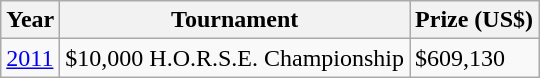<table class = "wikitable">
<tr>
<th>Year</th>
<th>Tournament</th>
<th>Prize (US$)</th>
</tr>
<tr>
<td><a href='#'>2011</a></td>
<td>$10,000 H.O.R.S.E. Championship</td>
<td>$609,130</td>
</tr>
</table>
